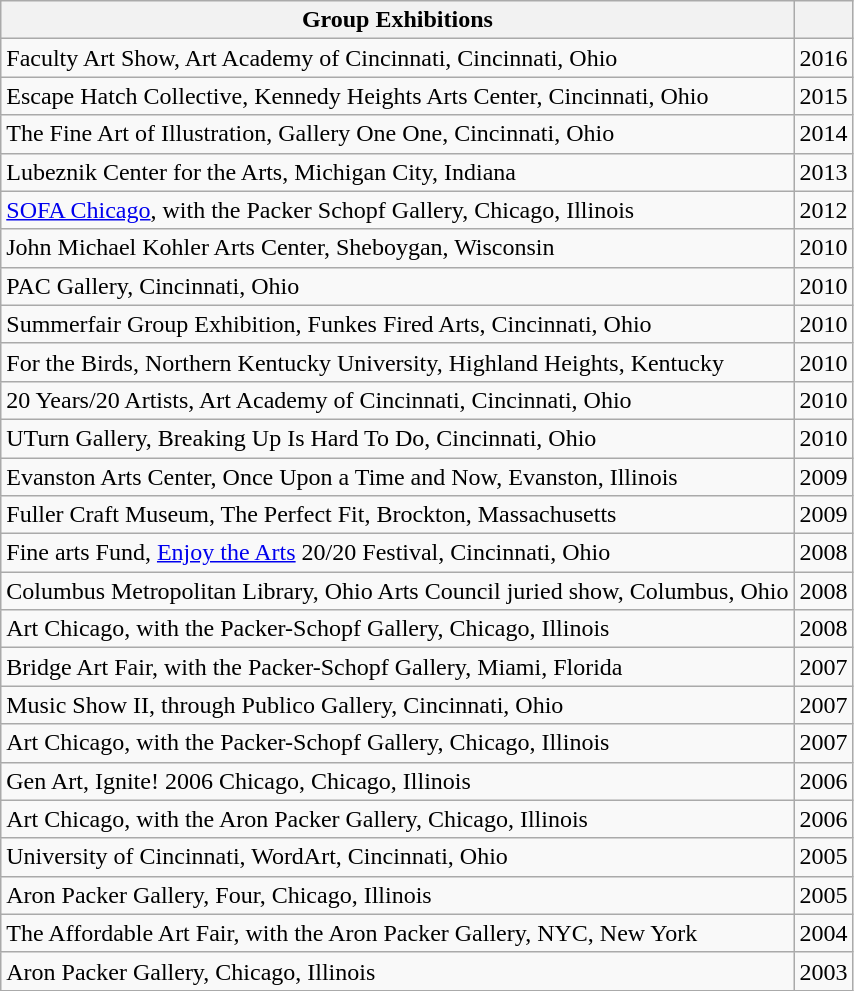<table class="wikitable">
<tr>
<th>Group Exhibitions</th>
<th></th>
</tr>
<tr>
<td>Faculty Art Show, Art Academy of Cincinnati, Cincinnati, Ohio</td>
<td>2016</td>
</tr>
<tr>
<td>Escape Hatch Collective, Kennedy Heights Arts Center, Cincinnati, Ohio</td>
<td>2015</td>
</tr>
<tr>
<td>The Fine Art of Illustration, Gallery One One, Cincinnati, Ohio</td>
<td>2014</td>
</tr>
<tr>
<td>Lubeznik Center for the Arts, Michigan City, Indiana</td>
<td>2013</td>
</tr>
<tr>
<td><a href='#'>SOFA Chicago</a>, with the Packer Schopf Gallery, Chicago, Illinois</td>
<td>2012</td>
</tr>
<tr>
<td>John Michael Kohler Arts Center, Sheboygan, Wisconsin</td>
<td>2010</td>
</tr>
<tr>
<td>PAC Gallery, Cincinnati, Ohio</td>
<td>2010</td>
</tr>
<tr>
<td>Summerfair Group Exhibition, Funkes Fired Arts, Cincinnati, Ohio</td>
<td>2010</td>
</tr>
<tr>
<td>For the Birds, Northern Kentucky University, Highland Heights, Kentucky</td>
<td>2010</td>
</tr>
<tr>
<td>20 Years/20 Artists, Art Academy of Cincinnati, Cincinnati, Ohio</td>
<td>2010</td>
</tr>
<tr>
<td>UTurn Gallery, Breaking Up Is Hard To Do, Cincinnati, Ohio</td>
<td>2010</td>
</tr>
<tr>
<td>Evanston Arts Center, Once Upon a Time and Now, Evanston, Illinois</td>
<td>2009</td>
</tr>
<tr>
<td>Fuller Craft Museum, The Perfect Fit, Brockton, Massachusetts</td>
<td>2009</td>
</tr>
<tr>
<td>Fine arts Fund, <a href='#'>Enjoy the Arts</a> 20/20 Festival, Cincinnati, Ohio</td>
<td>2008</td>
</tr>
<tr>
<td>Columbus Metropolitan Library, Ohio Arts Council juried show, Columbus, Ohio</td>
<td>2008</td>
</tr>
<tr>
<td>Art Chicago, with the Packer-Schopf Gallery, Chicago, Illinois</td>
<td>2008</td>
</tr>
<tr>
<td>Bridge Art Fair, with the Packer-Schopf Gallery, Miami, Florida</td>
<td>2007</td>
</tr>
<tr>
<td>Music Show II, through Publico Gallery, Cincinnati, Ohio</td>
<td>2007</td>
</tr>
<tr>
<td>Art Chicago, with the Packer-Schopf Gallery, Chicago, Illinois</td>
<td>2007</td>
</tr>
<tr>
<td>Gen Art, Ignite! 2006 Chicago, Chicago, Illinois</td>
<td>2006</td>
</tr>
<tr>
<td>Art Chicago, with the Aron Packer Gallery, Chicago, Illinois</td>
<td>2006</td>
</tr>
<tr>
<td>University of Cincinnati, WordArt, Cincinnati, Ohio</td>
<td>2005</td>
</tr>
<tr>
<td>Aron Packer Gallery, Four, Chicago, Illinois</td>
<td>2005</td>
</tr>
<tr>
<td>The Affordable Art Fair, with the Aron Packer Gallery, NYC, New York</td>
<td>2004</td>
</tr>
<tr>
<td>Aron Packer Gallery, Chicago, Illinois</td>
<td>2003</td>
</tr>
</table>
